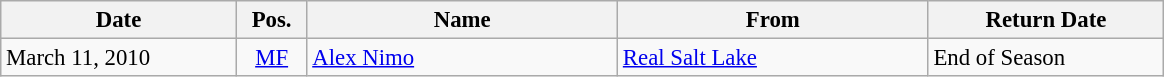<table class="wikitable" style="font-size: 95%;">
<tr>
<th width="150">Date</th>
<th width="40">Pos.</th>
<th width="200">Name</th>
<th width="200">From</th>
<th width="150">Return Date</th>
</tr>
<tr>
<td>March 11, 2010</td>
<td style="text-align: center;"><a href='#'>MF</a></td>
<td> <a href='#'>Alex Nimo</a></td>
<td> <a href='#'>Real Salt Lake</a></td>
<td>End of Season</td>
</tr>
</table>
